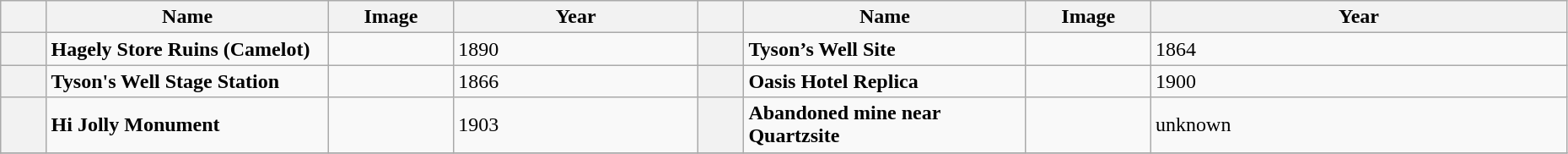<table class="wikitable sortable" style="width:98%">
<tr>
<th></th>
<th width = 18% >Name</th>
<th width = 8% class="unsortable" >Image</th>
<th>Year</th>
<th></th>
<th width = 18% >Name</th>
<th width = 8% class="unsortable" >Image</th>
<th>Year</th>
</tr>
<tr ->
<th></th>
<td><strong>Hagely Store Ruins (Camelot)</strong></td>
<td></td>
<td>1890</td>
<th></th>
<td><strong>Tyson’s Well Site</strong></td>
<td></td>
<td>1864</td>
</tr>
<tr ->
<th></th>
<td><strong>Tyson's Well Stage Station</strong></td>
<td></td>
<td>1866</td>
<th></th>
<td><strong>Oasis Hotel Replica</strong></td>
<td></td>
<td>1900</td>
</tr>
<tr ->
<th></th>
<td><strong>Hi Jolly Monument</strong></td>
<td></td>
<td>1903</td>
<th></th>
<td><strong>Abandoned mine near Quartzsite</strong></td>
<td></td>
<td>unknown</td>
</tr>
<tr ->
</tr>
</table>
